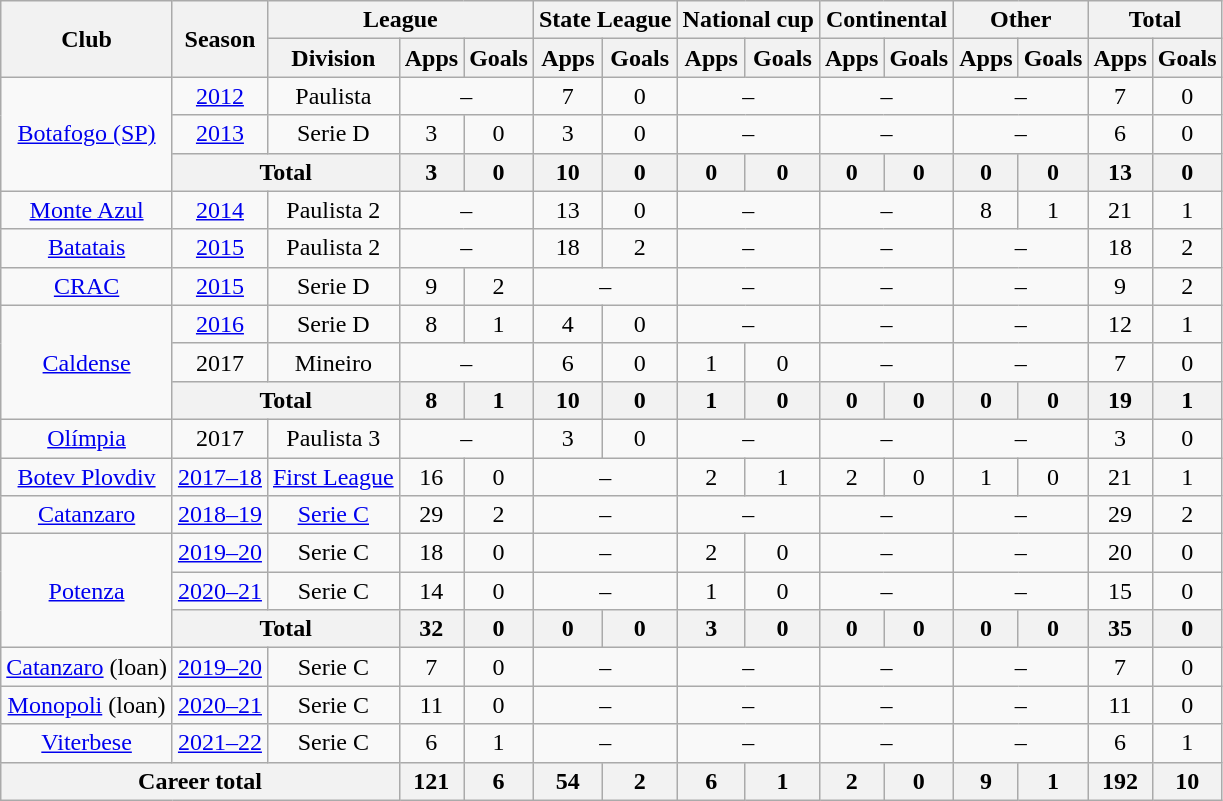<table class="wikitable" style="text-align: center">
<tr>
<th rowspan="2">Club</th>
<th rowspan="2">Season</th>
<th colspan="3">League</th>
<th colspan="2">State League</th>
<th colspan="2">National cup</th>
<th colspan="2">Continental</th>
<th colspan="2">Other</th>
<th colspan="2">Total</th>
</tr>
<tr>
<th>Division</th>
<th>Apps</th>
<th>Goals</th>
<th>Apps</th>
<th>Goals</th>
<th>Apps</th>
<th>Goals</th>
<th>Apps</th>
<th>Goals</th>
<th>Apps</th>
<th>Goals</th>
<th>Apps</th>
<th>Goals</th>
</tr>
<tr>
<td rowspan="3"><a href='#'>Botafogo (SP)</a></td>
<td><a href='#'>2012</a></td>
<td>Paulista</td>
<td colspan="2">–</td>
<td>7</td>
<td>0</td>
<td colspan=2>–</td>
<td colspan="2">–</td>
<td colspan="2">–</td>
<td>7</td>
<td>0</td>
</tr>
<tr>
<td><a href='#'>2013</a></td>
<td>Serie D</td>
<td>3</td>
<td>0</td>
<td>3</td>
<td>0</td>
<td colspan="2">–</td>
<td colspan="2">–</td>
<td colspan="2">–</td>
<td>6</td>
<td>0</td>
</tr>
<tr>
<th colspan="2">Total</th>
<th>3</th>
<th>0</th>
<th>10</th>
<th>0</th>
<th>0</th>
<th>0</th>
<th>0</th>
<th>0</th>
<th>0</th>
<th>0</th>
<th>13</th>
<th>0</th>
</tr>
<tr>
<td><a href='#'>Monte Azul</a></td>
<td><a href='#'>2014</a></td>
<td>Paulista 2</td>
<td colspan="2">–</td>
<td>13</td>
<td>0</td>
<td colspan="2">–</td>
<td colspan="2">–</td>
<td>8</td>
<td>1</td>
<td>21</td>
<td>1</td>
</tr>
<tr>
<td><a href='#'>Batatais</a></td>
<td><a href='#'>2015</a></td>
<td>Paulista 2</td>
<td colspan="2">–</td>
<td>18</td>
<td>2</td>
<td colspan="2">–</td>
<td colspan="2">–</td>
<td colspan="2">–</td>
<td>18</td>
<td>2</td>
</tr>
<tr>
<td><a href='#'>CRAC</a></td>
<td><a href='#'>2015</a></td>
<td>Serie D</td>
<td>9</td>
<td>2</td>
<td colspan="2">–</td>
<td colspan="2">–</td>
<td colspan="2">–</td>
<td colspan="2">–</td>
<td>9</td>
<td>2</td>
</tr>
<tr>
<td rowspan="3"><a href='#'>Caldense</a></td>
<td><a href='#'>2016</a></td>
<td>Serie D</td>
<td>8</td>
<td>1</td>
<td>4</td>
<td>0</td>
<td colspan=2>–</td>
<td colspan="2">–</td>
<td colspan="2">–</td>
<td>12</td>
<td>1</td>
</tr>
<tr>
<td>2017</td>
<td>Mineiro</td>
<td colspan="2">–</td>
<td>6</td>
<td>0</td>
<td>1</td>
<td>0</td>
<td colspan="2">–</td>
<td colspan="2">–</td>
<td>7</td>
<td>0</td>
</tr>
<tr>
<th colspan="2">Total</th>
<th>8</th>
<th>1</th>
<th>10</th>
<th>0</th>
<th>1</th>
<th>0</th>
<th>0</th>
<th>0</th>
<th>0</th>
<th>0</th>
<th>19</th>
<th>1</th>
</tr>
<tr>
<td><a href='#'>Olímpia</a></td>
<td>2017</td>
<td>Paulista 3</td>
<td colspan="2">–</td>
<td>3</td>
<td>0</td>
<td colspan=2>–</td>
<td colspan="2">–</td>
<td colspan="2">–</td>
<td>3</td>
<td>0</td>
</tr>
<tr>
<td><a href='#'>Botev Plovdiv</a></td>
<td><a href='#'>2017–18</a></td>
<td><a href='#'>First League</a></td>
<td>16</td>
<td>0</td>
<td colspan="2">–</td>
<td>2</td>
<td>1</td>
<td>2</td>
<td>0</td>
<td>1</td>
<td>0</td>
<td>21</td>
<td>1</td>
</tr>
<tr>
<td><a href='#'>Catanzaro</a></td>
<td><a href='#'>2018–19</a></td>
<td><a href='#'>Serie C</a></td>
<td>29</td>
<td>2</td>
<td colspan="2">–</td>
<td colspan="2">–</td>
<td colspan="2">–</td>
<td colspan="2">–</td>
<td>29</td>
<td>2</td>
</tr>
<tr>
<td rowspan="3"><a href='#'>Potenza</a></td>
<td><a href='#'>2019–20</a></td>
<td>Serie C</td>
<td>18</td>
<td>0</td>
<td colspan="2">–</td>
<td>2</td>
<td>0</td>
<td colspan="2">–</td>
<td colspan="2">–</td>
<td>20</td>
<td>0</td>
</tr>
<tr>
<td><a href='#'>2020–21</a></td>
<td>Serie C</td>
<td>14</td>
<td>0</td>
<td colspan="2">–</td>
<td>1</td>
<td>0</td>
<td colspan="2">–</td>
<td colspan="2">–</td>
<td>15</td>
<td>0</td>
</tr>
<tr>
<th colspan="2">Total</th>
<th>32</th>
<th>0</th>
<th>0</th>
<th>0</th>
<th>3</th>
<th>0</th>
<th>0</th>
<th>0</th>
<th>0</th>
<th>0</th>
<th>35</th>
<th>0</th>
</tr>
<tr>
<td><a href='#'>Catanzaro</a> (loan)</td>
<td><a href='#'>2019–20</a></td>
<td>Serie C</td>
<td>7</td>
<td>0</td>
<td colspan="2">–</td>
<td colspan="2">–</td>
<td colspan="2">–</td>
<td colspan="2">–</td>
<td>7</td>
<td>0</td>
</tr>
<tr>
<td><a href='#'>Monopoli</a> (loan)</td>
<td><a href='#'>2020–21</a></td>
<td>Serie C</td>
<td>11</td>
<td>0</td>
<td colspan="2">–</td>
<td colspan="2">–</td>
<td colspan="2">–</td>
<td colspan="2">–</td>
<td>11</td>
<td>0</td>
</tr>
<tr>
<td><a href='#'>Viterbese</a></td>
<td><a href='#'>2021–22</a></td>
<td>Serie C</td>
<td>6</td>
<td>1</td>
<td colspan="2">–</td>
<td colspan="2">–</td>
<td colspan="2">–</td>
<td colspan="2">–</td>
<td>6</td>
<td>1</td>
</tr>
<tr>
<th colspan="3">Career total</th>
<th>121</th>
<th>6</th>
<th>54</th>
<th>2</th>
<th>6</th>
<th>1</th>
<th>2</th>
<th>0</th>
<th>9</th>
<th>1</th>
<th>192</th>
<th>10</th>
</tr>
</table>
